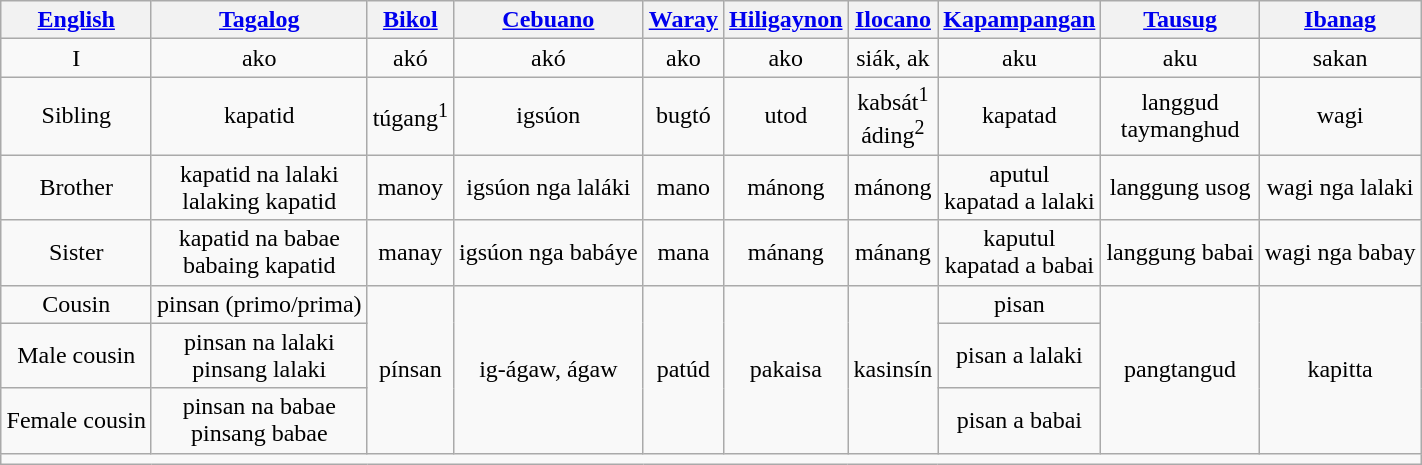<table class="wikitable" style="margin:1em auto;">
<tr style="width: 100%">
<th align="center"><a href='#'>English</a></th>
<th align="center"><a href='#'>Tagalog</a></th>
<th align="center"><a href='#'>Bikol</a></th>
<th align="center"><a href='#'>Cebuano</a></th>
<th align="center"><a href='#'>Waray</a></th>
<th align="center"><a href='#'>Hiligaynon</a></th>
<th align="center"><a href='#'>Ilocano</a></th>
<th align="center"><a href='#'>Kapampangan</a></th>
<th align="center"><a href='#'>Tausug</a></th>
<th align="center"><a href='#'>Ibanag</a><br></th>
</tr>
<tr>
<td align="center">I </td>
<td align="center">ako</td>
<td align="center">akó</td>
<td align="center">akó</td>
<td align="center">ako</td>
<td align="center">ako</td>
<td align="center">siák, ak</td>
<td align="center">aku</td>
<td align="center">aku</td>
<td align="center">sakan</td>
</tr>
<tr>
<td align="center">Sibling</td>
<td align="center">kapatid</td>
<td align="center">túgang<sup>1</sup></td>
<td align="center">igsúon</td>
<td align="center">bugtó</td>
<td align="center">utod</td>
<td align="center">kabsát<sup>1</sup><br>áding<sup>2</sup></td>
<td align="center">kapatad</td>
<td align="center">langgud<br>taymanghud</td>
<td align="center">wagi</td>
</tr>
<tr>
<td align="center">Brother</td>
<td align="center">kapatid na lalaki<br>lalaking kapatid</td>
<td align="center">manoy</td>
<td align="center">igsúon nga laláki</td>
<td align="center">mano</td>
<td align="center">mánong</td>
<td align="center">mánong</td>
<td align="center">aputul<br>kapatad a lalaki</td>
<td align="center">langgung usog</td>
<td align="center">wagi nga lalaki</td>
</tr>
<tr>
<td align="center">Sister</td>
<td align="center">kapatid na babae<br>babaing kapatid</td>
<td align="center">manay</td>
<td align="center">igsúon nga babáye</td>
<td align="center">mana</td>
<td align="center">mánang</td>
<td align="center">mánang</td>
<td align="center">kaputul<br>kapatad a babai</td>
<td align="center">langgung babai</td>
<td align="center">wagi nga babay</td>
</tr>
<tr>
<td align="center">Cousin</td>
<td align="center">pinsan (primo/prima)</td>
<td rowspan="3" align="center">pínsan</td>
<td rowspan="3" align="center">ig-ágaw, ágaw</td>
<td rowspan="3" align="center">patúd</td>
<td rowspan="3" align="center">pakaisa</td>
<td rowspan="3" align="center">kasinsín</td>
<td align="center">pisan</td>
<td rowspan="3" align="center">pangtangud</td>
<td rowspan="3" align="center">kapitta</td>
</tr>
<tr>
<td align="center">Male cousin</td>
<td align="center">pinsan na lalaki<br>pinsang lalaki</td>
<td align="center">pisan a lalaki</td>
</tr>
<tr>
<td align="center">Female cousin</td>
<td align="center">pinsan na babae<br>pinsang babae</td>
<td align="center">pisan a babai</td>
</tr>
<tr>
<td colspan="10"></td>
</tr>
</table>
